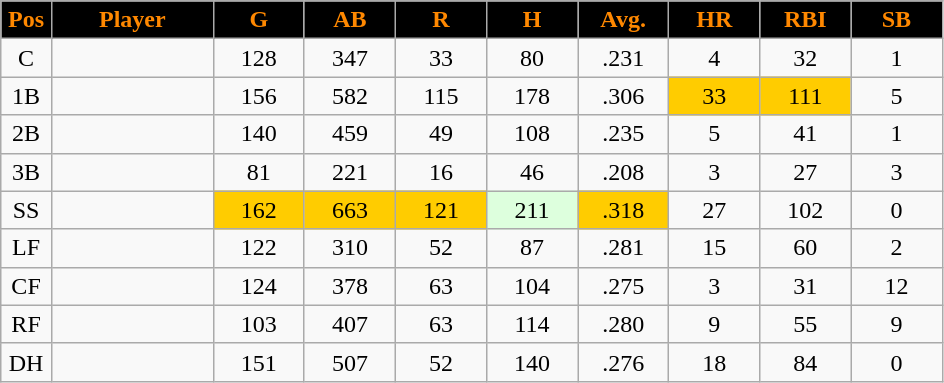<table class="wikitable sortable">
<tr>
<th style="background:black;color:#FF8800;" width="5%">Pos</th>
<th style="background:black;color:#FF8800;" width="16%">Player</th>
<th style="background:black;color:#FF8800;" width="9%">G</th>
<th style="background:black;color:#FF8800;" width="9%">AB</th>
<th style="background:black;color:#FF8800;" width="9%">R</th>
<th style="background:black;color:#FF8800;" width="9%">H</th>
<th style="background:black;color:#FF8800;" width="9%">Avg.</th>
<th style="background:black;color:#FF8800;" width="9%">HR</th>
<th style="background:black;color:#FF8800;" width="9%">RBI</th>
<th style="background:black;color:#FF8800;" width="9%">SB</th>
</tr>
<tr align="center">
<td>C</td>
<td></td>
<td>128</td>
<td>347</td>
<td>33</td>
<td>80</td>
<td>.231</td>
<td>4</td>
<td>32</td>
<td>1</td>
</tr>
<tr align="center">
<td>1B</td>
<td></td>
<td>156</td>
<td>582</td>
<td>115</td>
<td>178</td>
<td>.306</td>
<td bgcolor="#FFCC00">33</td>
<td bgcolor="#FFCC00">111</td>
<td>5</td>
</tr>
<tr align="center">
<td>2B</td>
<td></td>
<td>140</td>
<td>459</td>
<td>49</td>
<td>108</td>
<td>.235</td>
<td>5</td>
<td>41</td>
<td>1</td>
</tr>
<tr align="center">
<td>3B</td>
<td></td>
<td>81</td>
<td>221</td>
<td>16</td>
<td>46</td>
<td>.208</td>
<td>3</td>
<td>27</td>
<td>3</td>
</tr>
<tr align="center">
<td>SS</td>
<td></td>
<td bgcolor="#FFCC00">162</td>
<td bgcolor="#FFCC00">663</td>
<td bgcolor="#FFCC00">121</td>
<td bgcolor="#DDFFDD">211</td>
<td bgcolor="#FFCC00">.318</td>
<td>27</td>
<td>102</td>
<td>0</td>
</tr>
<tr align="center">
<td>LF</td>
<td></td>
<td>122</td>
<td>310</td>
<td>52</td>
<td>87</td>
<td>.281</td>
<td>15</td>
<td>60</td>
<td>2</td>
</tr>
<tr align="center">
<td>CF</td>
<td></td>
<td>124</td>
<td>378</td>
<td>63</td>
<td>104</td>
<td>.275</td>
<td>3</td>
<td>31</td>
<td>12</td>
</tr>
<tr align="center">
<td>RF</td>
<td></td>
<td>103</td>
<td>407</td>
<td>63</td>
<td>114</td>
<td>.280</td>
<td>9</td>
<td>55</td>
<td>9</td>
</tr>
<tr align="center">
<td>DH</td>
<td></td>
<td>151</td>
<td>507</td>
<td>52</td>
<td>140</td>
<td>.276</td>
<td>18</td>
<td>84</td>
<td>0</td>
</tr>
</table>
